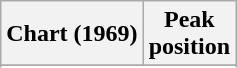<table class="wikitable">
<tr>
<th>Chart (1969)</th>
<th>Peak<br>position</th>
</tr>
<tr>
</tr>
<tr>
</tr>
<tr>
</tr>
<tr>
</tr>
<tr>
</tr>
<tr>
</tr>
<tr>
</tr>
</table>
